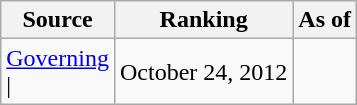<table class="wikitable" style="text-align:center">
<tr>
<th>Source</th>
<th>Ranking</th>
<th>As of</th>
</tr>
<tr>
<td align=left><a href='#'>Governing</a><br>| </td>
<td>October 24, 2012</td>
</tr>
</table>
